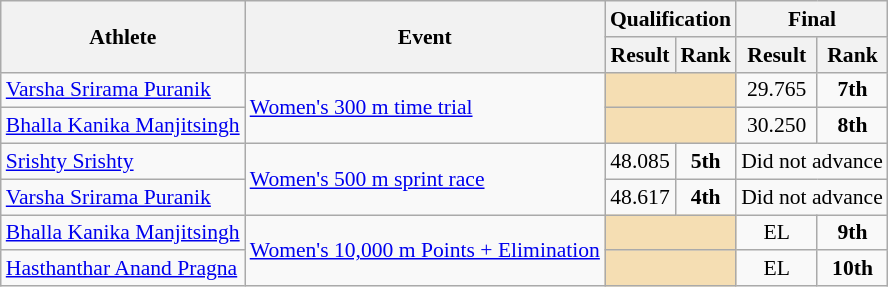<table class="wikitable" border="1" style="font-size:90%">
<tr>
<th rowspan=2>Athlete</th>
<th rowspan=2>Event</th>
<th colspan=2>Qualification</th>
<th colspan=2>Final</th>
</tr>
<tr>
<th>Result</th>
<th>Rank</th>
<th>Result</th>
<th>Rank</th>
</tr>
<tr>
<td><a href='#'>Varsha Srirama Puranik</a></td>
<td rowspan=2><a href='#'>Women's 300 m time trial</a></td>
<td bgcolor=wheat colspan="2"></td>
<td align=center>29.765</td>
<td align=center><strong>7th</strong></td>
</tr>
<tr>
<td><a href='#'>Bhalla Kanika Manjitsingh</a></td>
<td bgcolor=wheat colspan="2"></td>
<td align=center>30.250</td>
<td align=center><strong>8th</strong></td>
</tr>
<tr>
<td><a href='#'>Srishty Srishty</a></td>
<td rowspan=2><a href='#'>Women's 500 m sprint race</a></td>
<td align=center>48.085</td>
<td align=center><strong>5th</strong></td>
<td align=center colspan="2">Did not advance</td>
</tr>
<tr>
<td><a href='#'>Varsha Srirama Puranik</a></td>
<td align=center>48.617</td>
<td align=center><strong>4th</strong></td>
<td align=center colspan="2">Did not advance</td>
</tr>
<tr>
<td><a href='#'>Bhalla Kanika Manjitsingh</a></td>
<td rowspan=2><a href='#'>Women's 10,000 m Points + Elimination</a></td>
<td bgcolor=wheat colspan="2"></td>
<td align=center>EL</td>
<td align=center><strong>9th</strong></td>
</tr>
<tr>
<td><a href='#'>Hasthanthar Anand Pragna</a></td>
<td bgcolor=wheat colspan="2"></td>
<td align=center>EL</td>
<td align=center><strong>10th</strong></td>
</tr>
</table>
